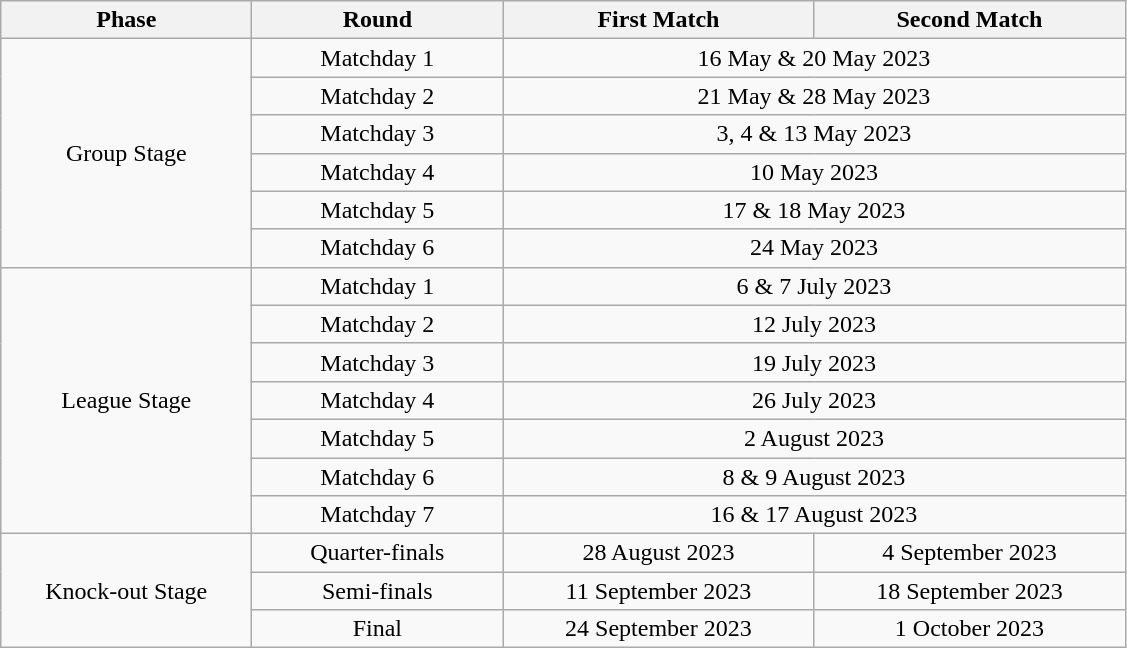<table class="wikitable" style="text-align:center">
<tr>
<th width=160>Phase</th>
<th width=160>Round</th>
<th width=200>First Match</th>
<th width=200>Second Match</th>
</tr>
<tr>
<td rowspan=6>Group Stage</td>
<td>Matchday 1</td>
<td colspan=2>16 May & 20 May 2023</td>
</tr>
<tr>
<td>Matchday 2</td>
<td colspan=2>21 May & 28 May 2023</td>
</tr>
<tr>
<td>Matchday 3</td>
<td colspan=2>3, 4 & 13 May 2023</td>
</tr>
<tr>
<td>Matchday 4</td>
<td colspan=2>10 May 2023</td>
</tr>
<tr>
<td>Matchday 5</td>
<td colspan=2>17 & 18 May 2023</td>
</tr>
<tr>
<td>Matchday 6</td>
<td colspan=2>24 May 2023</td>
</tr>
<tr>
<td rowspan=7>League Stage</td>
<td>Matchday 1</td>
<td colspan=2>6 & 7 July 2023</td>
</tr>
<tr>
<td>Matchday 2</td>
<td colspan=2>12 July 2023</td>
</tr>
<tr>
<td>Matchday 3</td>
<td colspan=2>19 July 2023</td>
</tr>
<tr>
<td>Matchday 4</td>
<td colspan=2>26 July 2023</td>
</tr>
<tr>
<td>Matchday 5</td>
<td colspan=2>2 August 2023</td>
</tr>
<tr>
<td>Matchday 6</td>
<td colspan=2>8 & 9 August 2023</td>
</tr>
<tr>
<td>Matchday 7</td>
<td colspan=2>16 & 17 August 2023</td>
</tr>
<tr>
<td rowspan=4>Knock-out Stage</td>
<td>Quarter-finals</td>
<td>28 August 2023</td>
<td>4 September 2023</td>
</tr>
<tr>
<td>Semi-finals</td>
<td>11 September 2023</td>
<td>18 September 2023</td>
</tr>
<tr>
<td>Final</td>
<td>24 September 2023</td>
<td>1 October 2023</td>
</tr>
</table>
